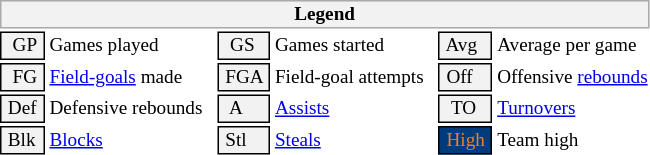<table class="toccolours" style="font-size: 80%; white-space: nowrap;">
<tr>
<th colspan="6" style="background-color: #F2F2F2; border: 1px solid #AAAAAA;">Legend</th>
</tr>
<tr>
<td style="background-color: #F2F2F2; border: 1px solid black;">  GP </td>
<td>Games played</td>
<td style="background-color: #F2F2F2; border: 1px solid black">  GS </td>
<td>Games started</td>
<td style="background-color: #F2F2F2; border: 1px solid black"> Avg </td>
<td>Average per game</td>
</tr>
<tr>
<td style="background-color: #F2F2F2; border: 1px solid black">  FG </td>
<td style="padding-right: 8px"><a href='#'>Field-goals</a> made</td>
<td style="background-color: #F2F2F2; border: 1px solid black"> FGA </td>
<td style="padding-right: 8px">Field-goal attempts</td>
<td style="background-color: #F2F2F2; border: 1px solid black;"> Off </td>
<td>Offensive <a href='#'>rebounds</a></td>
</tr>
<tr>
<td style="background-color: #F2F2F2; border: 1px solid black;"> Def </td>
<td style="padding-right: 8px">Defensive rebounds</td>
<td style="background-color: #F2F2F2; border: 1px solid black">  A </td>
<td style="padding-right: 8px"><a href='#'>Assists</a></td>
<td style="background-color: #F2F2F2; border: 1px solid black">  TO</td>
<td><a href='#'>Turnovers</a></td>
</tr>
<tr>
<td style="background-color: #F2F2F2; border: 1px solid black;"> Blk </td>
<td><a href='#'>Blocks</a></td>
<td style="background-color: #F2F2F2; border: 1px solid black"> Stl </td>
<td><a href='#'>Steals</a></td>
<td style="background:#003C7D; color:#F47F24;; border: 1px solid black"> High </td>
<td>Team high</td>
</tr>
<tr>
</tr>
</table>
